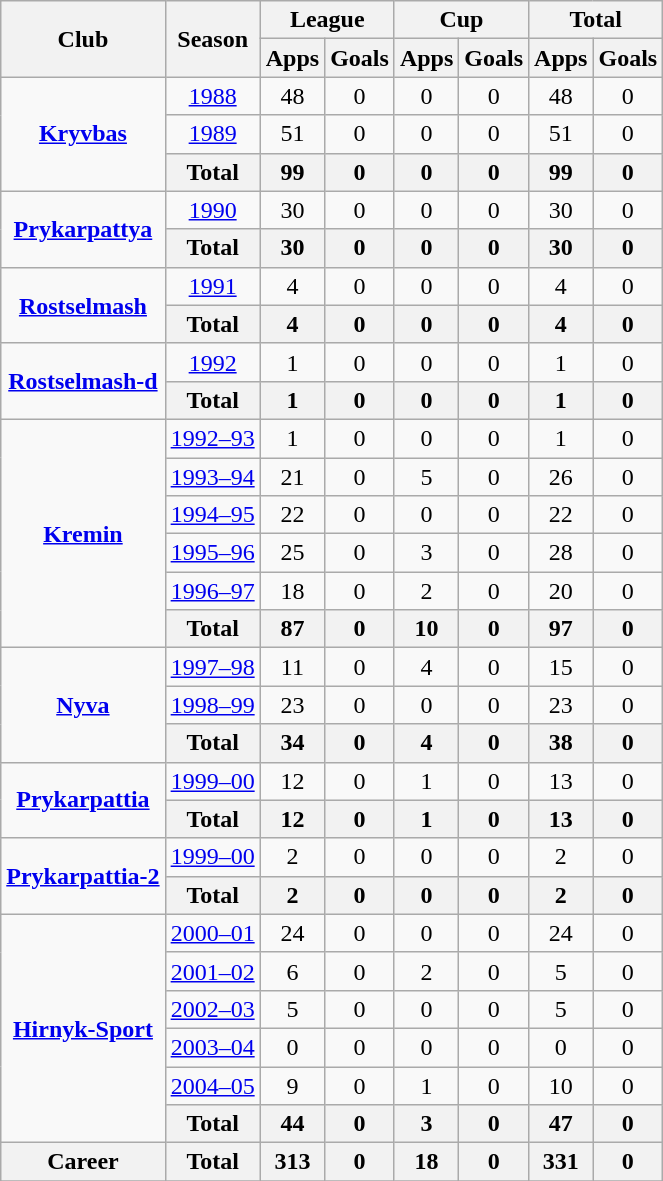<table class="wikitable sortable" style="text-align: center;">
<tr>
<th rowspan="2">Club</th>
<th rowspan="2">Season</th>
<th colspan="2">League</th>
<th colspan="2">Cup</th>
<th colspan="2">Total</th>
</tr>
<tr>
<th>Apps</th>
<th>Goals</th>
<th>Apps</th>
<th>Goals</th>
<th>Apps</th>
<th>Goals</th>
</tr>
<tr>
<td rowspan="3"><strong><a href='#'>Kryvbas</a></strong></td>
<td><a href='#'>1988</a></td>
<td>48</td>
<td>0</td>
<td>0</td>
<td>0</td>
<td>48</td>
<td>0</td>
</tr>
<tr>
<td><a href='#'>1989</a></td>
<td>51</td>
<td>0</td>
<td>0</td>
<td>0</td>
<td>51</td>
<td>0</td>
</tr>
<tr>
<th>Total</th>
<th>99</th>
<th>0</th>
<th>0</th>
<th>0</th>
<th>99</th>
<th>0</th>
</tr>
<tr>
<td rowspan="2"><strong><a href='#'>Prykarpattya</a></strong></td>
<td><a href='#'>1990</a></td>
<td>30</td>
<td>0</td>
<td>0</td>
<td>0</td>
<td>30</td>
<td>0</td>
</tr>
<tr>
<th>Total</th>
<th>30</th>
<th>0</th>
<th>0</th>
<th>0</th>
<th>30</th>
<th>0</th>
</tr>
<tr>
<td rowspan="2"><strong><a href='#'>Rostselmash</a></strong></td>
<td><a href='#'>1991</a></td>
<td>4</td>
<td>0</td>
<td>0</td>
<td>0</td>
<td>4</td>
<td>0</td>
</tr>
<tr>
<th>Total</th>
<th>4</th>
<th>0</th>
<th>0</th>
<th>0</th>
<th>4</th>
<th>0</th>
</tr>
<tr>
<td rowspan="2"><strong><a href='#'>Rostselmash-d</a></strong></td>
<td><a href='#'>1992</a></td>
<td>1</td>
<td>0</td>
<td>0</td>
<td>0</td>
<td>1</td>
<td>0</td>
</tr>
<tr>
<th>Total</th>
<th>1</th>
<th>0</th>
<th>0</th>
<th>0</th>
<th>1</th>
<th>0</th>
</tr>
<tr>
<td rowspan="6"><strong><a href='#'>Kremin</a></strong></td>
<td><a href='#'>1992–93</a></td>
<td>1</td>
<td>0</td>
<td>0</td>
<td>0</td>
<td>1</td>
<td>0</td>
</tr>
<tr>
<td><a href='#'>1993–94</a></td>
<td>21</td>
<td>0</td>
<td>5</td>
<td>0</td>
<td>26</td>
<td>0</td>
</tr>
<tr>
<td><a href='#'>1994–95</a></td>
<td>22</td>
<td>0</td>
<td>0</td>
<td>0</td>
<td>22</td>
<td>0</td>
</tr>
<tr>
<td><a href='#'>1995–96</a></td>
<td>25</td>
<td>0</td>
<td>3</td>
<td>0</td>
<td>28</td>
<td>0</td>
</tr>
<tr>
<td><a href='#'>1996–97</a></td>
<td>18</td>
<td>0</td>
<td>2</td>
<td>0</td>
<td>20</td>
<td>0</td>
</tr>
<tr>
<th>Total</th>
<th>87</th>
<th>0</th>
<th>10</th>
<th>0</th>
<th>97</th>
<th>0</th>
</tr>
<tr>
<td rowspan="3"><strong><a href='#'>Nyva</a></strong></td>
<td><a href='#'>1997–98</a></td>
<td>11</td>
<td>0</td>
<td>4</td>
<td>0</td>
<td>15</td>
<td>0</td>
</tr>
<tr>
<td><a href='#'>1998–99</a></td>
<td>23</td>
<td>0</td>
<td>0</td>
<td>0</td>
<td>23</td>
<td>0</td>
</tr>
<tr>
<th>Total</th>
<th>34</th>
<th>0</th>
<th>4</th>
<th>0</th>
<th>38</th>
<th>0</th>
</tr>
<tr>
<td rowspan="2"><strong><a href='#'>Prykarpattia</a></strong></td>
<td><a href='#'>1999–00</a></td>
<td>12</td>
<td>0</td>
<td>1</td>
<td>0</td>
<td>13</td>
<td>0</td>
</tr>
<tr>
<th>Total</th>
<th>12</th>
<th>0</th>
<th>1</th>
<th>0</th>
<th>13</th>
<th>0</th>
</tr>
<tr>
<td rowspan="2"><strong><a href='#'>Prykarpattia-2</a></strong></td>
<td><a href='#'>1999–00</a></td>
<td>2</td>
<td>0</td>
<td>0</td>
<td>0</td>
<td>2</td>
<td>0</td>
</tr>
<tr>
<th>Total</th>
<th>2</th>
<th>0</th>
<th>0</th>
<th>0</th>
<th>2</th>
<th>0</th>
</tr>
<tr>
<td rowspan="6"><strong><a href='#'>Hirnyk-Sport</a></strong></td>
<td><a href='#'>2000–01</a></td>
<td>24</td>
<td>0</td>
<td>0</td>
<td>0</td>
<td>24</td>
<td>0</td>
</tr>
<tr>
<td><a href='#'>2001–02</a></td>
<td>6</td>
<td>0</td>
<td>2</td>
<td>0</td>
<td>5</td>
<td>0</td>
</tr>
<tr>
<td><a href='#'>2002–03</a></td>
<td>5</td>
<td>0</td>
<td>0</td>
<td>0</td>
<td>5</td>
<td>0</td>
</tr>
<tr>
<td><a href='#'>2003–04</a></td>
<td>0</td>
<td>0</td>
<td>0</td>
<td>0</td>
<td>0</td>
<td>0</td>
</tr>
<tr>
<td><a href='#'>2004–05</a></td>
<td>9</td>
<td>0</td>
<td>1</td>
<td>0</td>
<td>10</td>
<td>0</td>
</tr>
<tr>
<th>Total</th>
<th>44</th>
<th>0</th>
<th>3</th>
<th>0</th>
<th>47</th>
<th>0</th>
</tr>
<tr>
<th>Career</th>
<th>Total</th>
<th>313</th>
<th>0</th>
<th>18</th>
<th>0</th>
<th>331</th>
<th>0</th>
</tr>
<tr>
</tr>
</table>
